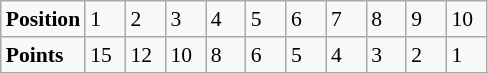<table class="wikitable" style="font-size: 90%;">
<tr>
<td><strong>Position</strong></td>
<td width=20>1</td>
<td width=20>2</td>
<td width=20>3</td>
<td width=20>4</td>
<td width=20>5</td>
<td width=20>6</td>
<td width=20>7</td>
<td width=20>8</td>
<td width=20>9</td>
<td width=20>10</td>
</tr>
<tr>
<td><strong>Points</strong></td>
<td>15</td>
<td>12</td>
<td>10</td>
<td>8</td>
<td>6</td>
<td>5</td>
<td>4</td>
<td>3</td>
<td>2</td>
<td>1</td>
</tr>
</table>
